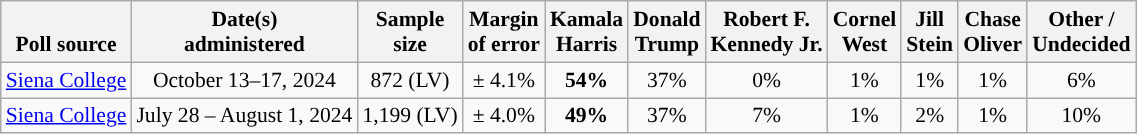<table class="wikitable sortable mw-datatable" style="font-size:90%;text-align:center;line-height:17px">
<tr valign=bottom>
<th>Poll source</th>
<th>Date(s)<br>administered</th>
<th>Sample<br>size</th>
<th>Margin<br>of error</th>
<th class="unsortable">Kamala<br>Harris<br></th>
<th class="unsortable">Donald<br>Trump<br></th>
<th class="unsortable">Robert F.<br>Kennedy Jr.<br></th>
<th class="unsortable">Cornel<br>West<br></th>
<th class="unsortable">Jill<br>Stein<br></th>
<th class="unsortable">Chase<br>Oliver<br></th>
<th class="unsortable">Other /<br>Undecided</th>
</tr>
<tr>
<td style="text-align:left;"><a href='#'>Siena College</a></td>
<td data-sort-value="2024-10-17">October 13–17, 2024</td>
<td>872 (LV)</td>
<td>± 4.1%</td>
<td style="color:black;background-color:"><strong>54%</strong></td>
<td>37%</td>
<td>0%</td>
<td>1%</td>
<td>1%</td>
<td>1%</td>
<td>6%</td>
</tr>
<tr>
<td style="text-align:left;"><a href='#'>Siena College</a></td>
<td data-sort-value="2024-08-01">July 28 – August 1, 2024</td>
<td>1,199 (LV)</td>
<td>± 4.0%</td>
<td style="color:black;background-color:"><strong>49%</strong></td>
<td>37%</td>
<td>7%</td>
<td>1%</td>
<td>2%</td>
<td>1%</td>
<td>10%</td>
</tr>
</table>
